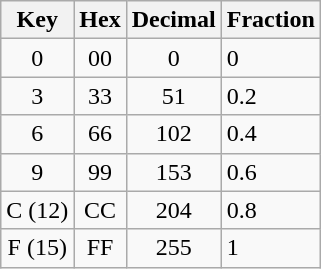<table class="wikitable" style="text-align: center;">
<tr>
<th scope="col">Key</th>
<th scope="col">Hex</th>
<th scope="col">Decimal</th>
<th scope="col">Fraction</th>
</tr>
<tr>
<td>0</td>
<td>00</td>
<td>0</td>
<td style="text-align: left;">0</td>
</tr>
<tr>
<td>3</td>
<td>33</td>
<td>51</td>
<td style="text-align: left;">0.2</td>
</tr>
<tr>
<td>6</td>
<td>66</td>
<td>102</td>
<td style="text-align: left;">0.4</td>
</tr>
<tr>
<td>9</td>
<td>99</td>
<td>153</td>
<td style="text-align: left;">0.6</td>
</tr>
<tr>
<td>C (12)</td>
<td>CC</td>
<td>204</td>
<td style="text-align: left;">0.8</td>
</tr>
<tr>
<td>F (15)</td>
<td>FF</td>
<td>255</td>
<td style="text-align: left;">1</td>
</tr>
</table>
